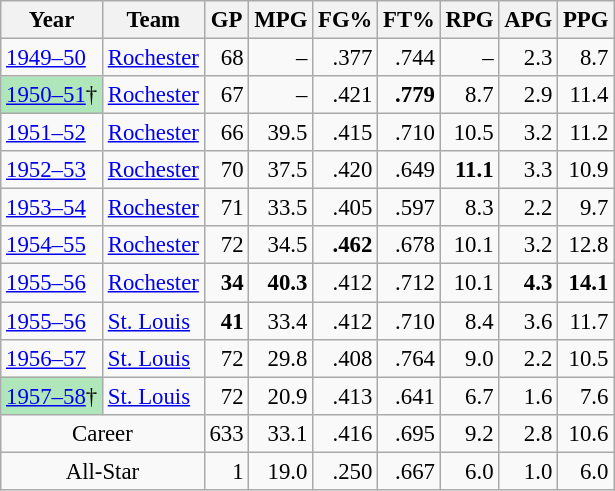<table class="wikitable sortable" style="font-size:95%; text-align:right;">
<tr>
<th>Year</th>
<th>Team</th>
<th>GP</th>
<th>MPG</th>
<th>FG%</th>
<th>FT%</th>
<th>RPG</th>
<th>APG</th>
<th>PPG</th>
</tr>
<tr>
<td style="text-align:left;"><a href='#'>1949–50</a></td>
<td style="text-align:left;"><a href='#'>Rochester</a></td>
<td>68</td>
<td>–</td>
<td>.377</td>
<td>.744</td>
<td>–</td>
<td>2.3</td>
<td>8.7</td>
</tr>
<tr>
<td style="text-align:left;background:#afe6ba;"><a href='#'>1950–51</a>†</td>
<td style="text-align:left;"><a href='#'>Rochester</a></td>
<td>67</td>
<td>–</td>
<td>.421</td>
<td><strong>.779</strong></td>
<td>8.7</td>
<td>2.9</td>
<td>11.4</td>
</tr>
<tr>
<td style="text-align:left;"><a href='#'>1951–52</a></td>
<td style="text-align:left;"><a href='#'>Rochester</a></td>
<td>66</td>
<td>39.5</td>
<td>.415</td>
<td>.710</td>
<td>10.5</td>
<td>3.2</td>
<td>11.2</td>
</tr>
<tr>
<td style="text-align:left;"><a href='#'>1952–53</a></td>
<td style="text-align:left;"><a href='#'>Rochester</a></td>
<td>70</td>
<td>37.5</td>
<td>.420</td>
<td>.649</td>
<td><strong>11.1</strong></td>
<td>3.3</td>
<td>10.9</td>
</tr>
<tr>
<td style="text-align:left;"><a href='#'>1953–54</a></td>
<td style="text-align:left;"><a href='#'>Rochester</a></td>
<td>71</td>
<td>33.5</td>
<td>.405</td>
<td>.597</td>
<td>8.3</td>
<td>2.2</td>
<td>9.7</td>
</tr>
<tr>
<td style="text-align:left;"><a href='#'>1954–55</a></td>
<td style="text-align:left;"><a href='#'>Rochester</a></td>
<td>72</td>
<td>34.5</td>
<td><strong>.462</strong></td>
<td>.678</td>
<td>10.1</td>
<td>3.2</td>
<td>12.8</td>
</tr>
<tr>
<td style="text-align:left;"><a href='#'>1955–56</a></td>
<td style="text-align:left;"><a href='#'>Rochester</a></td>
<td><strong>34</strong></td>
<td><strong>40.3</strong></td>
<td>.412</td>
<td>.712</td>
<td>10.1</td>
<td><strong>4.3</strong></td>
<td><strong>14.1</strong></td>
</tr>
<tr>
<td style="text-align:left;"><a href='#'>1955–56</a></td>
<td style="text-align:left;"><a href='#'>St. Louis</a></td>
<td><strong>41</strong></td>
<td>33.4</td>
<td>.412</td>
<td>.710</td>
<td>8.4</td>
<td>3.6</td>
<td>11.7</td>
</tr>
<tr>
<td style="text-align:left;"><a href='#'>1956–57</a></td>
<td style="text-align:left;"><a href='#'>St. Louis</a></td>
<td>72</td>
<td>29.8</td>
<td>.408</td>
<td>.764</td>
<td>9.0</td>
<td>2.2</td>
<td>10.5</td>
</tr>
<tr>
<td style="text-align:left;background:#afe6ba;"><a href='#'>1957–58</a>†</td>
<td style="text-align:left;"><a href='#'>St. Louis</a></td>
<td>72</td>
<td>20.9</td>
<td>.413</td>
<td>.641</td>
<td>6.7</td>
<td>1.6</td>
<td>7.6</td>
</tr>
<tr class="sortbottom">
<td colspan="2" style="text-align:center;">Career</td>
<td>633</td>
<td>33.1</td>
<td>.416</td>
<td>.695</td>
<td>9.2</td>
<td>2.8</td>
<td>10.6</td>
</tr>
<tr class="sortbottom">
<td colspan="2" style="text-align:center;">All-Star</td>
<td>1</td>
<td>19.0</td>
<td>.250</td>
<td>.667</td>
<td>6.0</td>
<td>1.0</td>
<td>6.0</td>
</tr>
</table>
